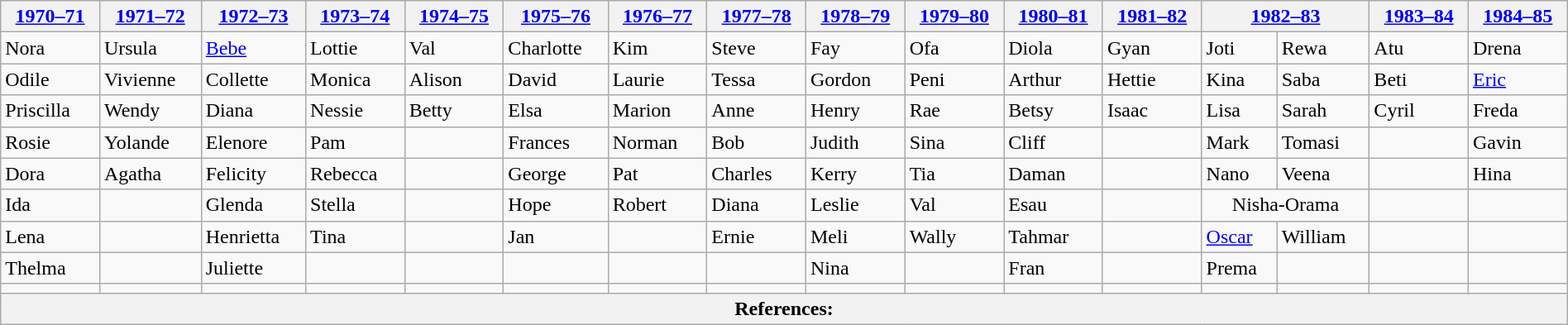<table class="wikitable" width="100%">
<tr>
<th><a href='#'>1970–71</a></th>
<th><a href='#'>1971–72</a></th>
<th><a href='#'>1972–73</a></th>
<th><a href='#'>1973–74</a></th>
<th><a href='#'>1974–75</a></th>
<th><a href='#'>1975–76</a></th>
<th><a href='#'>1976–77</a></th>
<th><a href='#'>1977–78</a></th>
<th><a href='#'>1978–79</a></th>
<th><a href='#'>1979–80</a></th>
<th><a href='#'>1980–81</a></th>
<th><a href='#'>1981–82</a></th>
<th colspan=2><a href='#'>1982–83</a></th>
<th><a href='#'>1983–84</a></th>
<th><a href='#'>1984–85</a></th>
</tr>
<tr>
<td>Nora</td>
<td>Ursula</td>
<td><a href='#'>Bebe</a></td>
<td>Lottie</td>
<td>Val</td>
<td>Charlotte</td>
<td>Kim</td>
<td>Steve</td>
<td>Fay</td>
<td>Ofa</td>
<td>Diola</td>
<td>Gyan</td>
<td>Joti</td>
<td>Rewa</td>
<td>Atu</td>
<td>Drena</td>
</tr>
<tr>
<td>Odile</td>
<td>Vivienne</td>
<td>Collette</td>
<td>Monica</td>
<td>Alison</td>
<td>David</td>
<td>Laurie</td>
<td>Tessa</td>
<td>Gordon</td>
<td>Peni</td>
<td>Arthur</td>
<td>Hettie</td>
<td>Kina</td>
<td>Saba</td>
<td>Beti</td>
<td><a href='#'>Eric</a></td>
</tr>
<tr>
<td>Priscilla</td>
<td>Wendy</td>
<td>Diana</td>
<td>Nessie</td>
<td>Betty</td>
<td>Elsa</td>
<td>Marion</td>
<td>Anne</td>
<td>Henry</td>
<td>Rae</td>
<td>Betsy</td>
<td>Isaac</td>
<td>Lisa</td>
<td>Sarah</td>
<td>Cyril</td>
<td>Freda</td>
</tr>
<tr>
<td>Rosie</td>
<td>Yolande</td>
<td>Elenore</td>
<td>Pam</td>
<td></td>
<td>Frances</td>
<td>Norman</td>
<td>Bob</td>
<td>Judith</td>
<td>Sina</td>
<td>Cliff</td>
<td></td>
<td>Mark</td>
<td>Tomasi</td>
<td></td>
<td>Gavin</td>
</tr>
<tr>
<td>Dora</td>
<td>Agatha</td>
<td>Felicity</td>
<td>Rebecca</td>
<td></td>
<td>George</td>
<td>Pat</td>
<td>Charles</td>
<td>Kerry</td>
<td>Tia</td>
<td>Daman</td>
<td></td>
<td>Nano</td>
<td>Veena</td>
<td></td>
<td>Hina</td>
</tr>
<tr>
<td>Ida</td>
<td></td>
<td>Glenda</td>
<td>Stella</td>
<td></td>
<td>Hope</td>
<td>Robert</td>
<td>Diana</td>
<td>Leslie</td>
<td>Val</td>
<td>Esau</td>
<td></td>
<td colspan=2 style="text-align:center;">Nisha-Orama</td>
<td></td>
<td></td>
</tr>
<tr>
<td>Lena</td>
<td></td>
<td>Henrietta</td>
<td>Tina</td>
<td></td>
<td>Jan</td>
<td></td>
<td Ernie>Ernie</td>
<td>Meli</td>
<td>Wally</td>
<td>Tahmar</td>
<td></td>
<td><a href='#'>Oscar</a></td>
<td>William</td>
<td></td>
<td></td>
</tr>
<tr>
<td>Thelma</td>
<td></td>
<td>Juliette</td>
<td></td>
<td></td>
<td></td>
<td></td>
<td></td>
<td>Nina</td>
<td></td>
<td>Fran</td>
<td></td>
<td>Prema</td>
<td></td>
<td></td>
<td></td>
</tr>
<tr>
<td></td>
<td></td>
<td></td>
<td></td>
<td></td>
<td></td>
<td></td>
<td></td>
<td></td>
<td></td>
<td></td>
<td></td>
<td></td>
<td></td>
<td></td>
<td></td>
</tr>
<tr>
<th colspan=16>References:</th>
</tr>
</table>
